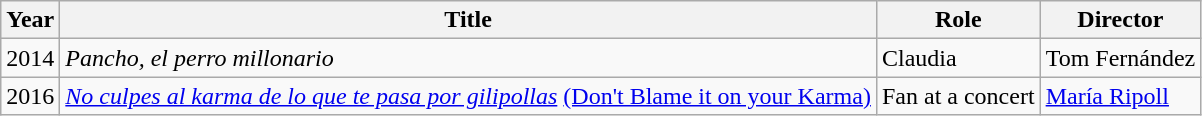<table class="wikitable">
<tr>
<th>Year</th>
<th>Title</th>
<th>Role</th>
<th>Director</th>
</tr>
<tr>
<td>2014</td>
<td><em>Pancho, el perro millonario</em></td>
<td>Claudia</td>
<td>Tom Fernández</td>
</tr>
<tr>
<td>2016</td>
<td><em><a href='#'>No culpes al karma de lo que te pasa por gilipollas</a></em> <a href='#'>(Don't Blame it on your Karma)</a></td>
<td>Fan at a concert</td>
<td><a href='#'>María Ripoll</a></td>
</tr>
</table>
